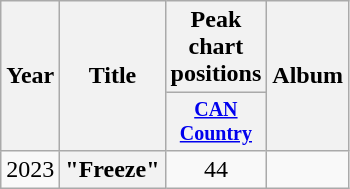<table class="wikitable plainrowheaders">
<tr>
<th scope="col" rowspan="2">Year</th>
<th scope="col" rowspan="2">Title</th>
<th scope="col" colspan="1">Peak chart<br>positions</th>
<th scope="col" rowspan="2">Album</th>
</tr>
<tr style="font-size:smaller;">
<th scope="col" style="width:4em;"><a href='#'>CAN Country</a><br></th>
</tr>
<tr>
<td>2023</td>
<th scope="row">"Freeze"</th>
<td align="center">44</td>
<td></td>
</tr>
</table>
